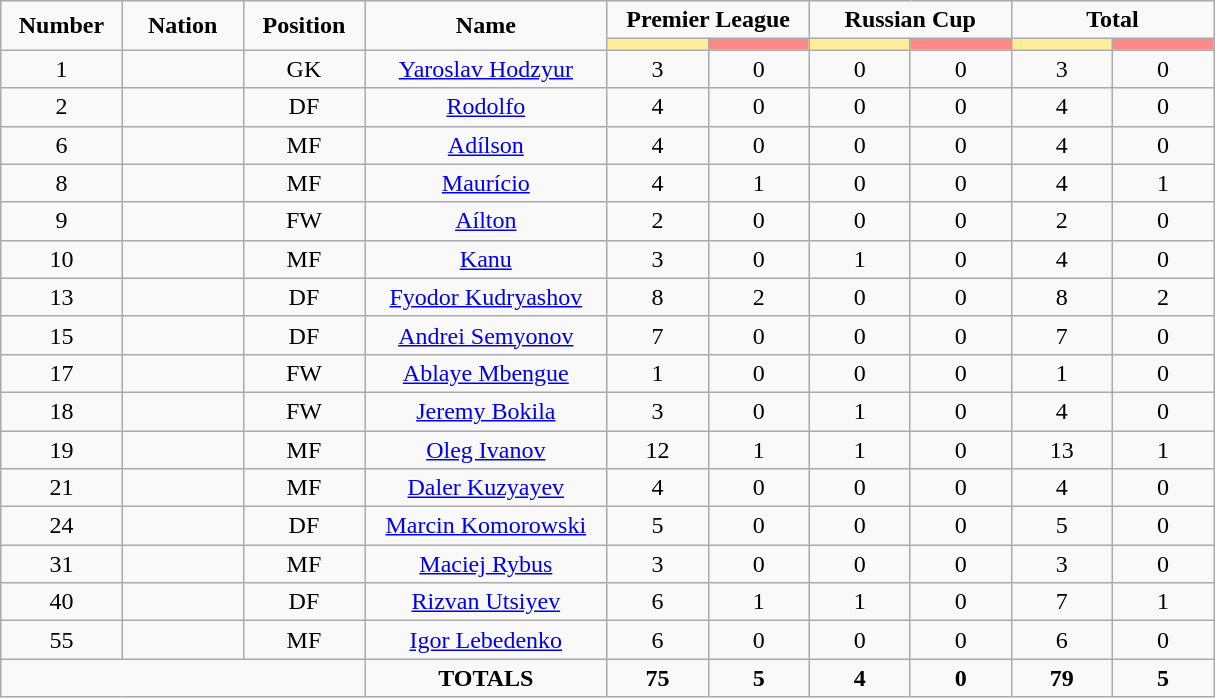<table class="wikitable" style="font-size: 100%; text-align: center;">
<tr>
<td rowspan="2" width="10%" align="center"><strong>Number</strong></td>
<td rowspan="2" width="10%" align="center"><strong>Nation</strong></td>
<td rowspan="2" width="10%" align="center"><strong>Position</strong></td>
<td rowspan="2" width="20%" align="center"><strong>Name</strong></td>
<td colspan="2" align="center"><strong>Premier League</strong></td>
<td colspan="2" align="center"><strong>Russian Cup</strong></td>
<td colspan="2" align="center"><strong>Total</strong></td>
</tr>
<tr>
<th width=60 style="background: #FFEE99"></th>
<th width=60 style="background: #FF8888"></th>
<th width=60 style="background: #FFEE99"></th>
<th width=60 style="background: #FF8888"></th>
<th width=60 style="background: #FFEE99"></th>
<th width=60 style="background: #FF8888"></th>
</tr>
<tr>
<td>1</td>
<td></td>
<td>GK</td>
<td><a href='#'>Yaroslav Hodzyur</a></td>
<td>3</td>
<td>0</td>
<td>0</td>
<td>0</td>
<td>3</td>
<td>0</td>
</tr>
<tr>
<td>2</td>
<td></td>
<td>DF</td>
<td><a href='#'>Rodolfo</a></td>
<td>4</td>
<td>0</td>
<td>0</td>
<td>0</td>
<td>4</td>
<td>0</td>
</tr>
<tr>
<td>6</td>
<td></td>
<td>MF</td>
<td><a href='#'>Adílson</a></td>
<td>4</td>
<td>0</td>
<td>0</td>
<td>0</td>
<td>4</td>
<td>0</td>
</tr>
<tr>
<td>8</td>
<td></td>
<td>MF</td>
<td><a href='#'>Maurício</a></td>
<td>4</td>
<td>1</td>
<td>0</td>
<td>0</td>
<td>4</td>
<td>1</td>
</tr>
<tr>
<td>9</td>
<td></td>
<td>FW</td>
<td><a href='#'>Aílton</a></td>
<td>2</td>
<td>0</td>
<td>0</td>
<td>0</td>
<td>2</td>
<td>0</td>
</tr>
<tr>
<td>10</td>
<td></td>
<td>MF</td>
<td><a href='#'>Kanu</a></td>
<td>3</td>
<td>0</td>
<td>1</td>
<td>0</td>
<td>4</td>
<td>0</td>
</tr>
<tr>
<td>13</td>
<td></td>
<td>DF</td>
<td><a href='#'>Fyodor Kudryashov</a></td>
<td>8</td>
<td>2</td>
<td>0</td>
<td>0</td>
<td>8</td>
<td>2</td>
</tr>
<tr>
<td>15</td>
<td></td>
<td>DF</td>
<td><a href='#'>Andrei Semyonov</a></td>
<td>7</td>
<td>0</td>
<td>0</td>
<td>0</td>
<td>7</td>
<td>0</td>
</tr>
<tr>
<td>17</td>
<td></td>
<td>FW</td>
<td><a href='#'>Ablaye Mbengue</a></td>
<td>1</td>
<td>0</td>
<td>0</td>
<td>0</td>
<td>1</td>
<td>0</td>
</tr>
<tr>
<td>18</td>
<td></td>
<td>FW</td>
<td><a href='#'>Jeremy Bokila</a></td>
<td>3</td>
<td>0</td>
<td>1</td>
<td>0</td>
<td>4</td>
<td>0</td>
</tr>
<tr>
<td>19</td>
<td></td>
<td>MF</td>
<td><a href='#'>Oleg Ivanov</a></td>
<td>12</td>
<td>1</td>
<td>1</td>
<td>0</td>
<td>13</td>
<td>1</td>
</tr>
<tr>
<td>21</td>
<td></td>
<td>MF</td>
<td><a href='#'>Daler Kuzyayev</a></td>
<td>4</td>
<td>0</td>
<td>0</td>
<td>0</td>
<td>4</td>
<td>0</td>
</tr>
<tr>
<td>24</td>
<td></td>
<td>DF</td>
<td><a href='#'>Marcin Komorowski</a></td>
<td>5</td>
<td>0</td>
<td>0</td>
<td>0</td>
<td>5</td>
<td>0</td>
</tr>
<tr>
<td>31</td>
<td></td>
<td>MF</td>
<td><a href='#'>Maciej Rybus</a></td>
<td>3</td>
<td>0</td>
<td>0</td>
<td>0</td>
<td>3</td>
<td>0</td>
</tr>
<tr>
<td>40</td>
<td></td>
<td>DF</td>
<td><a href='#'>Rizvan Utsiyev</a></td>
<td>6</td>
<td>1</td>
<td>1</td>
<td>0</td>
<td>7</td>
<td>1</td>
</tr>
<tr>
<td>55</td>
<td></td>
<td>MF</td>
<td><a href='#'>Igor Lebedenko</a></td>
<td>6</td>
<td>0</td>
<td>0</td>
<td>0</td>
<td>6</td>
<td>0</td>
</tr>
<tr>
<td colspan="3"></td>
<td><strong>TOTALS</strong></td>
<td><strong>75</strong></td>
<td><strong>5</strong></td>
<td><strong>4</strong></td>
<td><strong>0</strong></td>
<td><strong>79</strong></td>
<td><strong>5</strong></td>
</tr>
</table>
